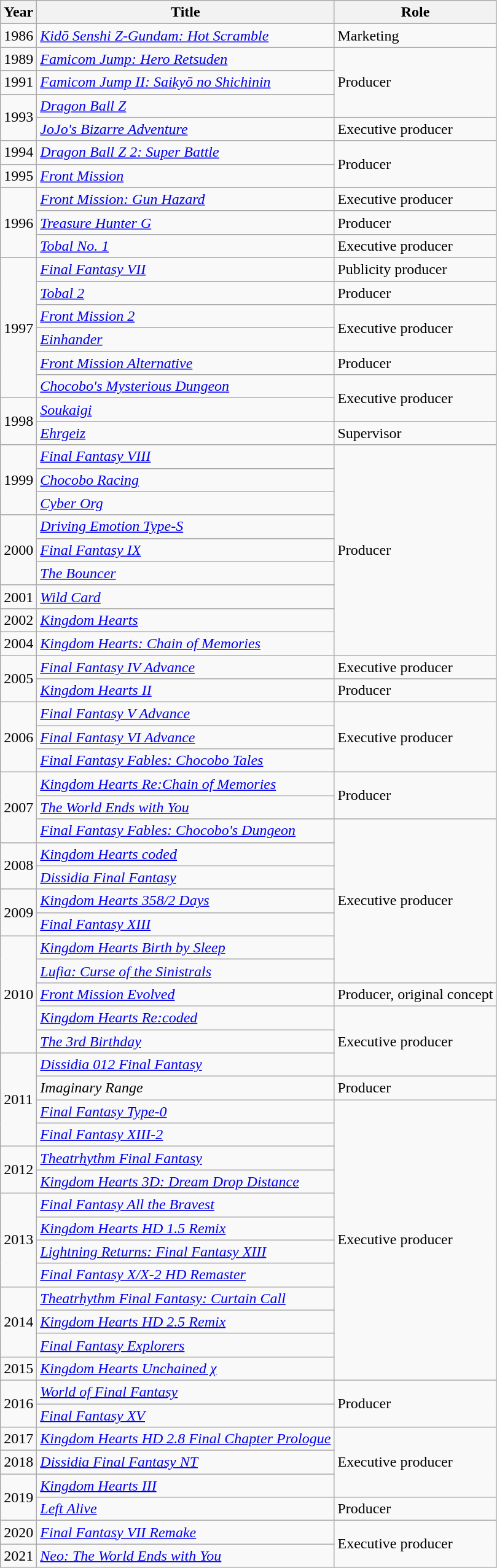<table class="wikitable sortable">
<tr>
<th>Year</th>
<th>Title</th>
<th>Role</th>
</tr>
<tr>
<td>1986</td>
<td><em><a href='#'>Kidō Senshi Z-Gundam: Hot Scramble</a></em></td>
<td>Marketing</td>
</tr>
<tr>
<td>1989</td>
<td><em><a href='#'>Famicom Jump: Hero Retsuden</a></em></td>
<td rowspan="3">Producer</td>
</tr>
<tr>
<td>1991</td>
<td><em><a href='#'>Famicom Jump II: Saikyō no Shichinin</a></em></td>
</tr>
<tr>
<td rowspan="2">1993</td>
<td><em><a href='#'>Dragon Ball Z</a></em></td>
</tr>
<tr>
<td><em><a href='#'>JoJo's Bizarre Adventure</a></em></td>
<td>Executive producer</td>
</tr>
<tr>
<td>1994</td>
<td><em><a href='#'>Dragon Ball Z 2: Super Battle</a></em></td>
<td rowspan="2">Producer</td>
</tr>
<tr>
<td>1995</td>
<td><em><a href='#'>Front Mission</a></em></td>
</tr>
<tr>
<td rowspan="3">1996</td>
<td><em><a href='#'>Front Mission: Gun Hazard</a></em></td>
<td>Executive producer</td>
</tr>
<tr>
<td><em><a href='#'>Treasure Hunter G</a></em></td>
<td>Producer</td>
</tr>
<tr>
<td><em><a href='#'>Tobal No. 1</a></em></td>
<td>Executive producer</td>
</tr>
<tr>
<td rowspan="6">1997</td>
<td><em><a href='#'>Final Fantasy VII</a></em></td>
<td>Publicity producer</td>
</tr>
<tr>
<td><em><a href='#'>Tobal 2</a></em></td>
<td>Producer</td>
</tr>
<tr>
<td><em><a href='#'>Front Mission 2</a></em></td>
<td rowspan="2">Executive producer</td>
</tr>
<tr>
<td><em><a href='#'>Einhander</a></em></td>
</tr>
<tr>
<td><em><a href='#'>Front Mission Alternative</a></em></td>
<td>Producer</td>
</tr>
<tr>
<td><em><a href='#'>Chocobo's Mysterious Dungeon</a></em></td>
<td rowspan="2">Executive producer</td>
</tr>
<tr>
<td rowspan="2">1998</td>
<td><em><a href='#'>Soukaigi</a></em></td>
</tr>
<tr>
<td><em><a href='#'>Ehrgeiz</a></em></td>
<td>Supervisor</td>
</tr>
<tr>
<td rowspan="3">1999</td>
<td><em><a href='#'>Final Fantasy VIII</a></em></td>
<td rowspan="9">Producer</td>
</tr>
<tr>
<td><em><a href='#'>Chocobo Racing</a></em></td>
</tr>
<tr>
<td><em><a href='#'>Cyber Org</a></em></td>
</tr>
<tr>
<td rowspan="3">2000</td>
<td><em><a href='#'>Driving Emotion Type-S</a></em></td>
</tr>
<tr>
<td><em><a href='#'>Final Fantasy IX</a></em></td>
</tr>
<tr>
<td><em><a href='#'>The Bouncer</a></em></td>
</tr>
<tr>
<td>2001</td>
<td><em><a href='#'>Wild Card</a></em></td>
</tr>
<tr>
<td>2002</td>
<td><em><a href='#'>Kingdom Hearts</a></em></td>
</tr>
<tr>
<td>2004</td>
<td><em><a href='#'>Kingdom Hearts: Chain of Memories</a></em></td>
</tr>
<tr>
<td rowspan="2">2005</td>
<td><em><a href='#'>Final Fantasy IV Advance</a></em></td>
<td>Executive producer</td>
</tr>
<tr>
<td><em><a href='#'>Kingdom Hearts II</a></em></td>
<td>Producer</td>
</tr>
<tr>
<td rowspan="3">2006</td>
<td><em><a href='#'>Final Fantasy V Advance</a></em></td>
<td rowspan="3">Executive producer</td>
</tr>
<tr>
<td><em><a href='#'>Final Fantasy VI Advance</a></em></td>
</tr>
<tr>
<td><em><a href='#'>Final Fantasy Fables: Chocobo Tales</a></em></td>
</tr>
<tr>
<td rowspan="3">2007</td>
<td><em><a href='#'>Kingdom Hearts Re:Chain of Memories</a></em></td>
<td rowspan="2">Producer</td>
</tr>
<tr>
<td><em><a href='#'>The World Ends with You</a></em></td>
</tr>
<tr>
<td><em><a href='#'>Final Fantasy Fables: Chocobo's Dungeon</a></em></td>
<td rowspan="7">Executive producer</td>
</tr>
<tr>
<td rowspan="2">2008</td>
<td><em><a href='#'>Kingdom Hearts coded</a></em></td>
</tr>
<tr>
<td><em><a href='#'>Dissidia Final Fantasy</a></em></td>
</tr>
<tr>
<td rowspan="2">2009</td>
<td><em><a href='#'>Kingdom Hearts 358/2 Days</a></em></td>
</tr>
<tr>
<td><em><a href='#'>Final Fantasy XIII</a></em></td>
</tr>
<tr>
<td rowspan="5">2010</td>
<td><em><a href='#'>Kingdom Hearts Birth by Sleep</a></em></td>
</tr>
<tr>
<td><em><a href='#'>Lufia: Curse of the Sinistrals</a></em></td>
</tr>
<tr>
<td><em><a href='#'>Front Mission Evolved</a></em></td>
<td>Producer, original concept</td>
</tr>
<tr>
<td><em><a href='#'>Kingdom Hearts Re:coded</a></em></td>
<td rowspan="3">Executive producer</td>
</tr>
<tr>
<td><em><a href='#'>The 3rd Birthday</a></em></td>
</tr>
<tr>
<td rowspan="4">2011</td>
<td><em><a href='#'>Dissidia 012 Final Fantasy</a></em></td>
</tr>
<tr>
<td><em>Imaginary Range</em></td>
<td>Producer</td>
</tr>
<tr>
<td><em><a href='#'>Final Fantasy Type-0</a></em></td>
<td rowspan="12">Executive producer</td>
</tr>
<tr>
<td><em><a href='#'>Final Fantasy XIII-2</a></em></td>
</tr>
<tr>
<td rowspan="2">2012</td>
<td><em><a href='#'>Theatrhythm Final Fantasy</a></em></td>
</tr>
<tr>
<td><em><a href='#'>Kingdom Hearts 3D: Dream Drop Distance</a></em></td>
</tr>
<tr>
<td rowspan="4">2013</td>
<td><em><a href='#'>Final Fantasy All the Bravest</a></em></td>
</tr>
<tr>
<td><em><a href='#'>Kingdom Hearts HD 1.5 Remix</a></em></td>
</tr>
<tr>
<td><em><a href='#'>Lightning Returns: Final Fantasy XIII</a></em></td>
</tr>
<tr>
<td><em><a href='#'>Final Fantasy X/X-2 HD Remaster</a></em></td>
</tr>
<tr>
<td rowspan="3">2014</td>
<td><em><a href='#'>Theatrhythm Final Fantasy: Curtain Call</a></em></td>
</tr>
<tr>
<td><em><a href='#'>Kingdom Hearts HD 2.5 Remix</a></em></td>
</tr>
<tr>
<td><em><a href='#'>Final Fantasy Explorers</a></em></td>
</tr>
<tr>
<td>2015</td>
<td><em><a href='#'>Kingdom Hearts Unchained χ</a></em></td>
</tr>
<tr>
<td rowspan="2">2016</td>
<td><em><a href='#'>World of Final Fantasy</a></em></td>
<td rowspan="2">Producer</td>
</tr>
<tr>
<td><em><a href='#'>Final Fantasy XV</a></em></td>
</tr>
<tr>
<td>2017</td>
<td><em><a href='#'>Kingdom Hearts HD 2.8 Final Chapter Prologue</a></em></td>
<td rowspan="3">Executive producer</td>
</tr>
<tr>
<td>2018</td>
<td><em><a href='#'>Dissidia Final Fantasy NT</a></em></td>
</tr>
<tr>
<td rowspan="2">2019</td>
<td><em><a href='#'>Kingdom Hearts III</a></em></td>
</tr>
<tr>
<td><em><a href='#'>Left Alive</a></em></td>
<td>Producer</td>
</tr>
<tr>
<td>2020</td>
<td><em><a href='#'>Final Fantasy VII Remake</a></em></td>
<td rowspan="2">Executive producer</td>
</tr>
<tr>
<td>2021</td>
<td><em><a href='#'>Neo: The World Ends with You</a></em></td>
</tr>
</table>
